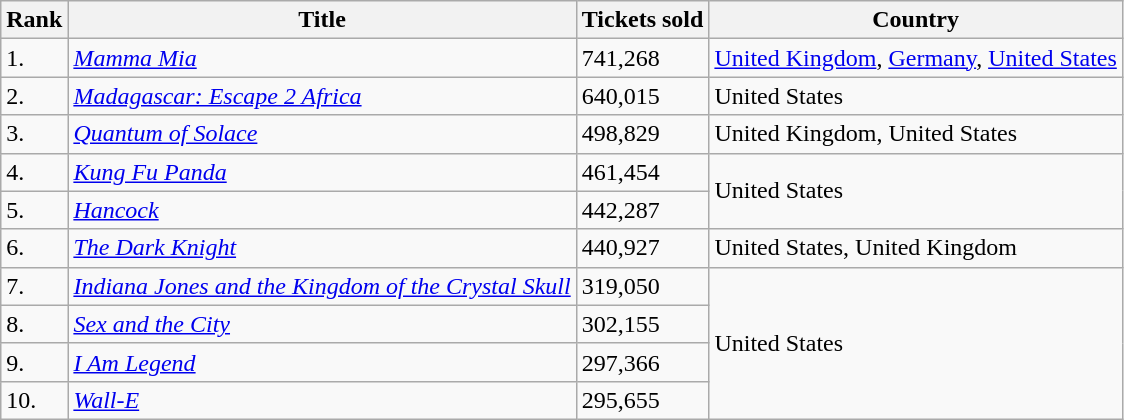<table class="wikitable sortable">
<tr>
<th>Rank</th>
<th>Title</th>
<th>Tickets sold</th>
<th>Country</th>
</tr>
<tr>
<td>1.</td>
<td><em><a href='#'>Mamma Mia</a></em></td>
<td>741,268</td>
<td rowspan="1"><a href='#'>United Kingdom</a>, <a href='#'>Germany</a>, <a href='#'>United States</a></td>
</tr>
<tr>
<td>2.</td>
<td><em><a href='#'>Madagascar: Escape 2 Africa</a></em></td>
<td>640,015</td>
<td rowspan="1">United States</td>
</tr>
<tr>
<td>3.</td>
<td><em><a href='#'>Quantum of Solace</a></em></td>
<td>498,829</td>
<td rowspan="1">United Kingdom, United States</td>
</tr>
<tr>
<td>4.</td>
<td><em><a href='#'>Kung Fu Panda</a></em></td>
<td>461,454</td>
<td rowspan="2">United States</td>
</tr>
<tr>
<td>5.</td>
<td><em><a href='#'>Hancock</a></em></td>
<td>442,287</td>
</tr>
<tr>
<td>6.</td>
<td><em><a href='#'>The Dark Knight</a></em></td>
<td>440,927</td>
<td rowspan="1">United States, United Kingdom</td>
</tr>
<tr>
<td>7.</td>
<td><em><a href='#'>Indiana Jones and the Kingdom of the Crystal Skull</a></em></td>
<td>319,050</td>
<td rowspan="4">United States</td>
</tr>
<tr>
<td>8.</td>
<td><em><a href='#'>Sex and the City</a></em></td>
<td>302,155</td>
</tr>
<tr>
<td>9.</td>
<td><em><a href='#'>I Am Legend</a></em></td>
<td>297,366</td>
</tr>
<tr>
<td>10.</td>
<td><em><a href='#'>Wall-E</a></em></td>
<td>295,655</td>
</tr>
</table>
